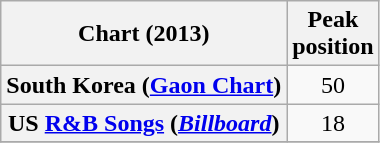<table class="wikitable sortable plainrowheaders">
<tr>
<th>Chart (2013)</th>
<th>Peak<br>position</th>
</tr>
<tr>
<th scope="row">South Korea (<a href='#'>Gaon Chart</a>)</th>
<td style="text-align:center;">50</td>
</tr>
<tr>
<th scope="row">US <a href='#'>R&B Songs</a> (<em><a href='#'>Billboard</a></em>)</th>
<td style="text-align:center;">18</td>
</tr>
<tr>
</tr>
</table>
